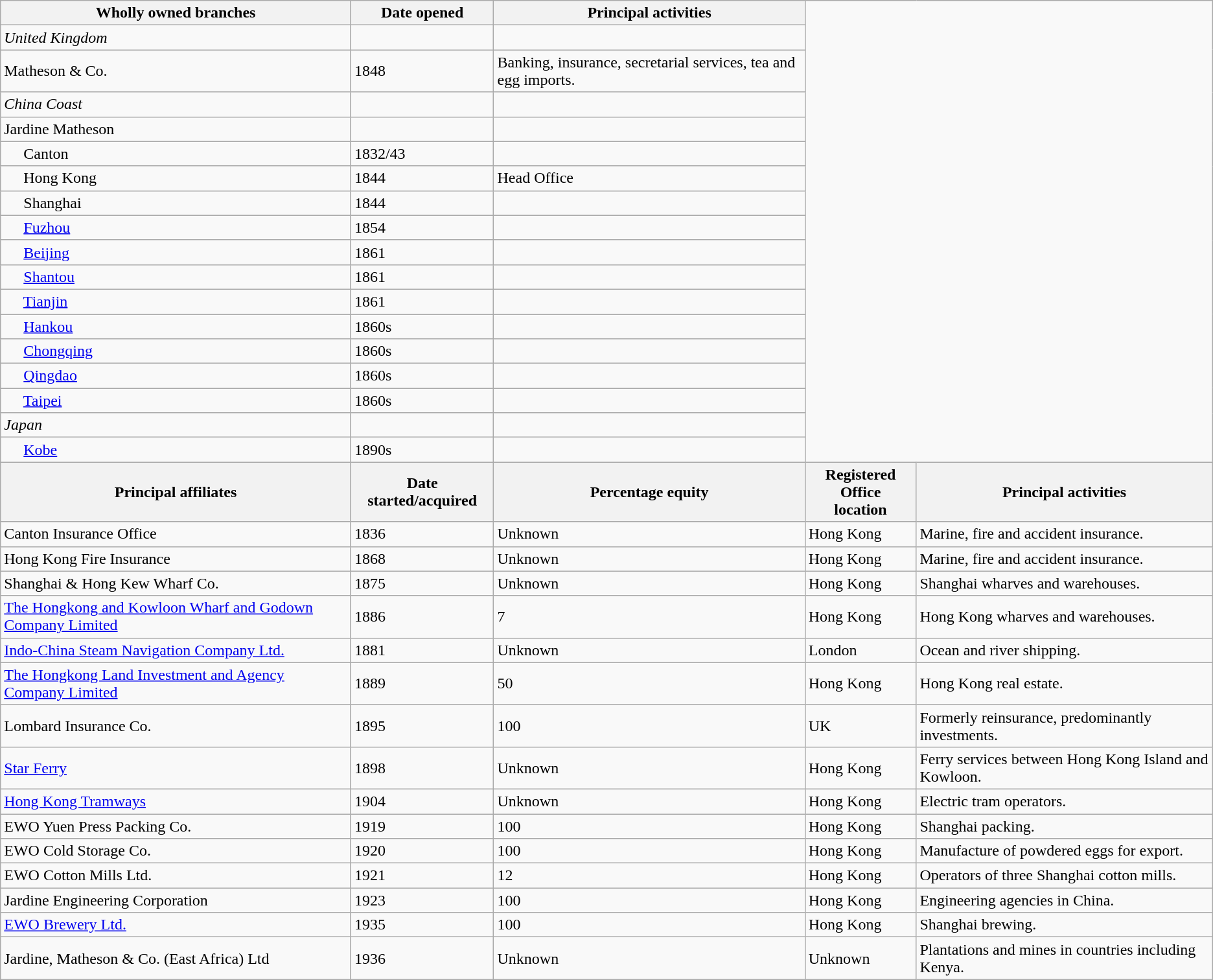<table class="wikitable collapsible collapsed">
<tr>
<th>Wholly owned branches</th>
<th>Date opened</th>
<th>Principal activities</th>
</tr>
<tr>
<td><em>United Kingdom</em></td>
<td></td>
<td></td>
</tr>
<tr>
<td>Matheson & Co.</td>
<td>1848</td>
<td>Banking, insurance, secretarial services, tea and egg imports.</td>
</tr>
<tr>
<td><em>China Coast</em></td>
<td></td>
<td></td>
</tr>
<tr>
<td>Jardine Matheson</td>
<td></td>
<td></td>
</tr>
<tr>
<td>     Canton</td>
<td>1832/43</td>
<td></td>
</tr>
<tr>
<td>     Hong Kong</td>
<td>1844</td>
<td>Head Office</td>
</tr>
<tr>
<td>     Shanghai</td>
<td>1844</td>
<td></td>
</tr>
<tr>
<td>     <a href='#'>Fuzhou</a></td>
<td>1854</td>
<td></td>
</tr>
<tr>
<td>     <a href='#'>Beijing</a></td>
<td>1861</td>
<td></td>
</tr>
<tr>
<td>     <a href='#'>Shantou</a></td>
<td>1861</td>
<td></td>
</tr>
<tr>
<td>     <a href='#'>Tianjin</a></td>
<td>1861</td>
<td></td>
</tr>
<tr>
<td>     <a href='#'>Hankou</a></td>
<td>1860s</td>
<td></td>
</tr>
<tr>
<td>     <a href='#'>Chongqing</a></td>
<td>1860s</td>
<td></td>
</tr>
<tr>
<td>     <a href='#'>Qingdao</a></td>
<td>1860s</td>
<td></td>
</tr>
<tr>
<td>     <a href='#'>Taipei</a></td>
<td>1860s</td>
<td></td>
</tr>
<tr>
<td><em>Japan</em></td>
<td></td>
<td></td>
</tr>
<tr>
<td>     <a href='#'>Kobe</a></td>
<td>1890s</td>
<td></td>
</tr>
<tr>
<th>Principal affiliates</th>
<th>Date started/acquired</th>
<th>Percentage equity</th>
<th>Registered Office<br>location</th>
<th>Principal activities</th>
</tr>
<tr>
<td>Canton Insurance Office</td>
<td>1836</td>
<td>Unknown</td>
<td>Hong Kong</td>
<td>Marine, fire and accident insurance.</td>
</tr>
<tr>
<td>Hong Kong Fire Insurance</td>
<td>1868</td>
<td>Unknown</td>
<td>Hong Kong</td>
<td>Marine, fire and accident insurance.</td>
</tr>
<tr>
<td>Shanghai & Hong Kew Wharf Co.</td>
<td>1875</td>
<td>Unknown</td>
<td>Hong Kong</td>
<td>Shanghai wharves and warehouses.</td>
</tr>
<tr>
<td><a href='#'>The Hongkong and Kowloon Wharf and Godown Company Limited</a></td>
<td>1886</td>
<td>7</td>
<td>Hong Kong</td>
<td>Hong Kong wharves and warehouses.</td>
</tr>
<tr>
<td><a href='#'>Indo-China Steam Navigation Company Ltd.</a></td>
<td>1881</td>
<td>Unknown</td>
<td>London</td>
<td>Ocean and river shipping.</td>
</tr>
<tr>
<td><a href='#'>The Hongkong Land Investment and Agency Company Limited</a></td>
<td>1889</td>
<td>50</td>
<td>Hong Kong</td>
<td>Hong Kong real estate.</td>
</tr>
<tr>
<td>Lombard Insurance Co.</td>
<td>1895</td>
<td>100</td>
<td>UK</td>
<td>Formerly reinsurance, predominantly investments.</td>
</tr>
<tr>
<td><a href='#'>Star Ferry</a></td>
<td>1898</td>
<td>Unknown</td>
<td>Hong Kong</td>
<td>Ferry services between Hong Kong Island and Kowloon.</td>
</tr>
<tr>
<td><a href='#'>Hong Kong Tramways</a></td>
<td>1904</td>
<td>Unknown</td>
<td>Hong Kong</td>
<td>Electric tram operators.</td>
</tr>
<tr>
<td>EWO Yuen Press Packing Co.</td>
<td>1919</td>
<td>100</td>
<td>Hong Kong</td>
<td>Shanghai packing.</td>
</tr>
<tr>
<td>EWO Cold Storage Co.</td>
<td>1920</td>
<td>100</td>
<td>Hong Kong</td>
<td>Manufacture of powdered eggs for export.</td>
</tr>
<tr>
<td>EWO Cotton Mills Ltd.</td>
<td>1921</td>
<td>12</td>
<td>Hong Kong</td>
<td>Operators of three Shanghai cotton mills.</td>
</tr>
<tr>
<td>Jardine Engineering Corporation</td>
<td>1923</td>
<td>100</td>
<td>Hong Kong</td>
<td>Engineering agencies in China.</td>
</tr>
<tr>
<td><a href='#'>EWO Brewery Ltd.</a></td>
<td>1935</td>
<td>100</td>
<td>Hong Kong</td>
<td>Shanghai brewing.</td>
</tr>
<tr>
<td>Jardine, Matheson & Co. (East Africa) Ltd</td>
<td>1936</td>
<td>Unknown</td>
<td>Unknown</td>
<td>Plantations and mines in countries including Kenya.</td>
</tr>
</table>
